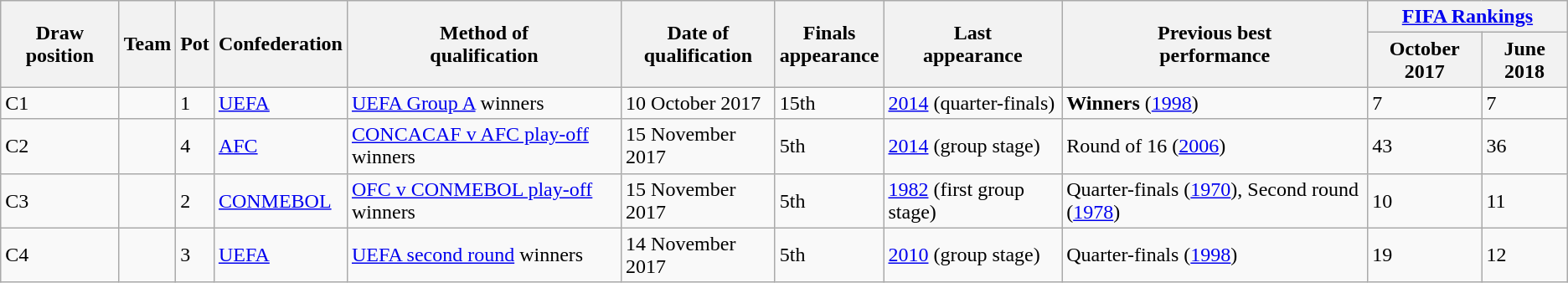<table class="wikitable sortable">
<tr>
<th rowspan=2>Draw position</th>
<th rowspan=2>Team</th>
<th rowspan=2>Pot</th>
<th rowspan=2>Confederation</th>
<th rowspan=2>Method of<br>qualification</th>
<th rowspan=2>Date of<br>qualification</th>
<th rowspan=2 data-sort-type="number">Finals<br>appearance</th>
<th rowspan=2>Last<br>appearance</th>
<th rowspan=2>Previous best<br>performance</th>
<th colspan=2><a href='#'>FIFA Rankings</a></th>
</tr>
<tr>
<th>October 2017</th>
<th>June 2018</th>
</tr>
<tr>
<td>C1</td>
<td style=white-space:nowrap></td>
<td>1</td>
<td><a href='#'>UEFA</a></td>
<td><a href='#'>UEFA Group A</a> winners</td>
<td>10 October 2017</td>
<td>15th</td>
<td><a href='#'>2014</a> (quarter-finals)</td>
<td data-sort-value="8.1"><strong>Winners</strong> (<a href='#'>1998</a>)</td>
<td>7</td>
<td>7</td>
</tr>
<tr>
<td>C2</td>
<td style=white-space:nowrap></td>
<td>4</td>
<td><a href='#'>AFC</a></td>
<td><a href='#'>CONCACAF v AFC play-off</a> winners</td>
<td>15 November 2017</td>
<td>5th</td>
<td><a href='#'>2014</a> (group stage)</td>
<td data-sort-value="3.1">Round of 16 (<a href='#'>2006</a>)</td>
<td>43</td>
<td>36</td>
</tr>
<tr>
<td>C3</td>
<td style=white-space:nowrap></td>
<td>2</td>
<td><a href='#'>CONMEBOL</a></td>
<td><a href='#'>OFC v CONMEBOL play-off</a> winners</td>
<td>15 November 2017</td>
<td>5th</td>
<td><a href='#'>1982</a> (first group stage)</td>
<td data-sort-value="4.2">Quarter-finals (<a href='#'>1970</a>), Second round (<a href='#'>1978</a>)</td>
<td>10</td>
<td>11</td>
</tr>
<tr>
<td>C4</td>
<td style=white-space:nowrap></td>
<td>3</td>
<td><a href='#'>UEFA</a></td>
<td><a href='#'>UEFA second round</a> winners</td>
<td>14 November 2017</td>
<td>5th</td>
<td><a href='#'>2010</a> (group stage)</td>
<td data-sort-value="4.1">Quarter-finals (<a href='#'>1998</a>)</td>
<td>19</td>
<td>12</td>
</tr>
</table>
